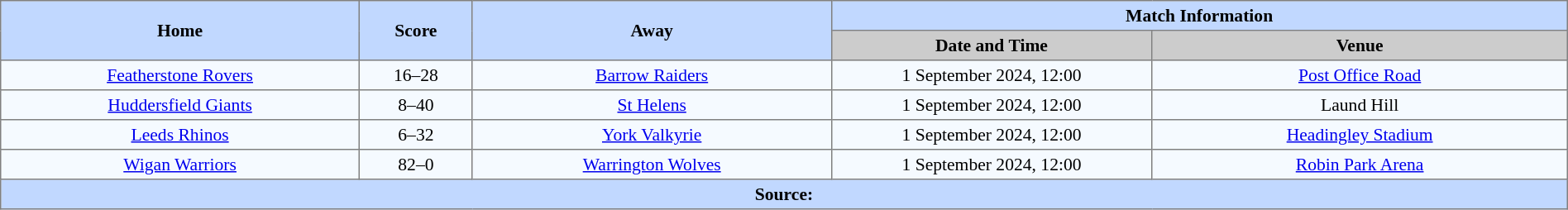<table border=1 style="border-collapse:collapse; font-size:90%; text-align:center;" cellpadding=3 cellspacing=0 width=100%>
<tr bgcolor=#C1D8FF>
<th scope="col" rowspan=2 width=19%>Home</th>
<th scope="col" rowspan=2 width=6%>Score</th>
<th scope="col" rowspan=2 width=19%>Away</th>
<th colspan=6>Match Information</th>
</tr>
<tr bgcolor=#CCCCCC>
<th scope="col" width=17%>Date and Time</th>
<th scope="col" width=22%>Venue</th>
</tr>
<tr bgcolor=#F5FAFF>
<td> <a href='#'>Featherstone Rovers</a></td>
<td>16–28</td>
<td> <a href='#'>Barrow Raiders</a></td>
<td>1 September 2024, 12:00</td>
<td><a href='#'>Post Office Road</a></td>
</tr>
<tr bgcolor=#F5FAFF>
<td> <a href='#'>Huddersfield Giants</a></td>
<td>8–40</td>
<td> <a href='#'>St Helens</a></td>
<td>1 September 2024, 12:00</td>
<td>Laund Hill</td>
</tr>
<tr bgcolor=#F5FAFF>
<td> <a href='#'>Leeds Rhinos</a></td>
<td>6–32</td>
<td> <a href='#'>York Valkyrie</a></td>
<td>1 September 2024, 12:00</td>
<td><a href='#'>Headingley Stadium</a></td>
</tr>
<tr bgcolor=#F5FAFF>
<td> <a href='#'>Wigan Warriors</a></td>
<td>82–0</td>
<td> <a href='#'>Warrington Wolves</a></td>
<td>1 September 2024, 12:00</td>
<td><a href='#'>Robin Park Arena</a></td>
</tr>
<tr style="background:#c1d8ff;">
<th colspan=7>Source:</th>
</tr>
</table>
